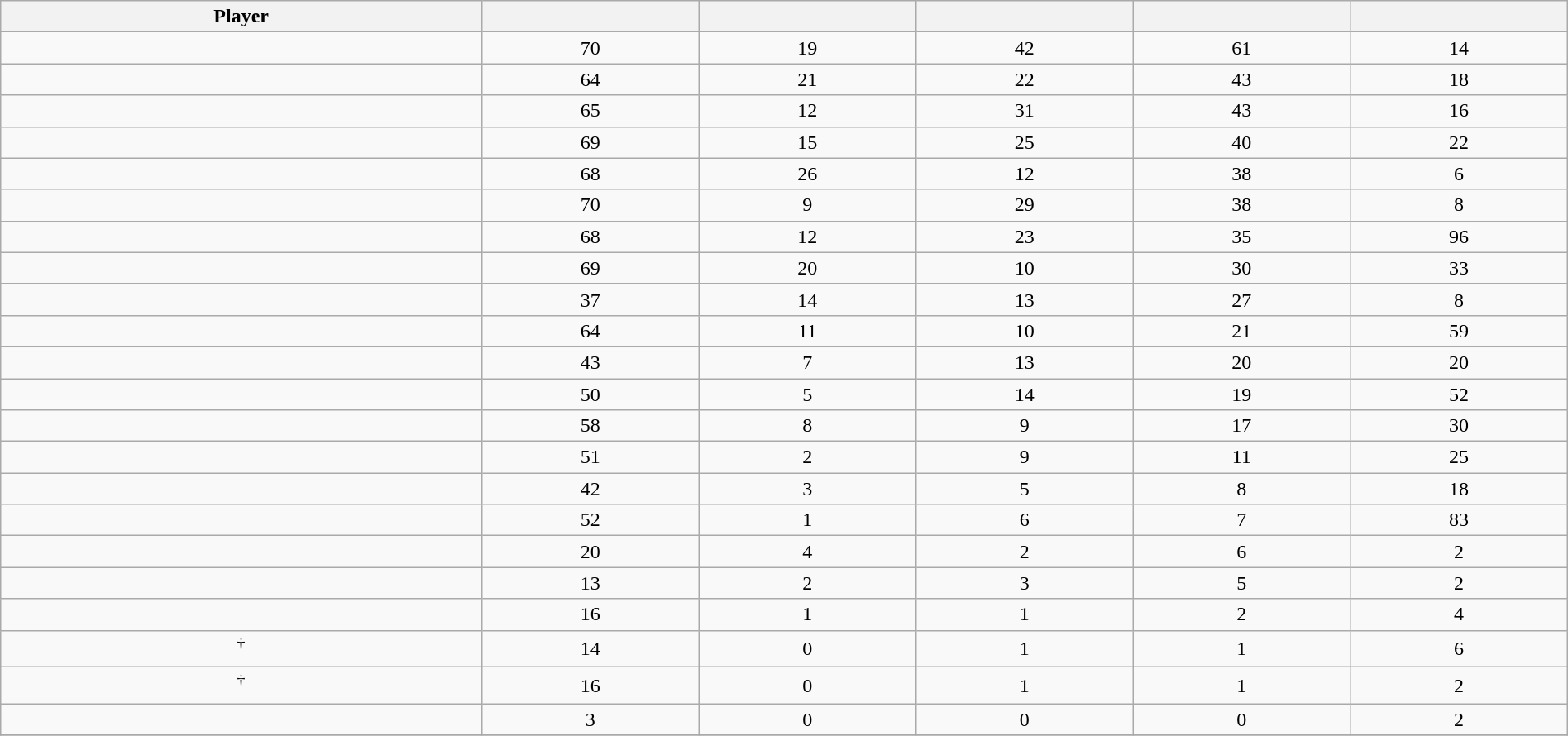<table class="wikitable sortable" style="width:100%;">
<tr align=center>
<th>Player</th>
<th></th>
<th></th>
<th></th>
<th></th>
<th></th>
</tr>
<tr align=center>
<td></td>
<td>70</td>
<td>19</td>
<td>42</td>
<td>61</td>
<td>14</td>
</tr>
<tr align=center>
<td></td>
<td>64</td>
<td>21</td>
<td>22</td>
<td>43</td>
<td>18</td>
</tr>
<tr align=center>
<td></td>
<td>65</td>
<td>12</td>
<td>31</td>
<td>43</td>
<td>16</td>
</tr>
<tr align=center>
<td></td>
<td>69</td>
<td>15</td>
<td>25</td>
<td>40</td>
<td>22</td>
</tr>
<tr align=center>
<td></td>
<td>68</td>
<td>26</td>
<td>12</td>
<td>38</td>
<td>6</td>
</tr>
<tr align=center>
<td></td>
<td>70</td>
<td>9</td>
<td>29</td>
<td>38</td>
<td>8</td>
</tr>
<tr align=center>
<td></td>
<td>68</td>
<td>12</td>
<td>23</td>
<td>35</td>
<td>96</td>
</tr>
<tr align=center>
<td></td>
<td>69</td>
<td>20</td>
<td>10</td>
<td>30</td>
<td>33</td>
</tr>
<tr align=center>
<td></td>
<td>37</td>
<td>14</td>
<td>13</td>
<td>27</td>
<td>8</td>
</tr>
<tr align=center>
<td></td>
<td>64</td>
<td>11</td>
<td>10</td>
<td>21</td>
<td>59</td>
</tr>
<tr align=center>
<td></td>
<td>43</td>
<td>7</td>
<td>13</td>
<td>20</td>
<td>20</td>
</tr>
<tr align=center>
<td></td>
<td>50</td>
<td>5</td>
<td>14</td>
<td>19</td>
<td>52</td>
</tr>
<tr align=center>
<td></td>
<td>58</td>
<td>8</td>
<td>9</td>
<td>17</td>
<td>30</td>
</tr>
<tr align=center>
<td></td>
<td>51</td>
<td>2</td>
<td>9</td>
<td>11</td>
<td>25</td>
</tr>
<tr align=center>
<td></td>
<td>42</td>
<td>3</td>
<td>5</td>
<td>8</td>
<td>18</td>
</tr>
<tr align=center>
<td></td>
<td>52</td>
<td>1</td>
<td>6</td>
<td>7</td>
<td>83</td>
</tr>
<tr align=center>
<td></td>
<td>20</td>
<td>4</td>
<td>2</td>
<td>6</td>
<td>2</td>
</tr>
<tr align=center>
<td></td>
<td>13</td>
<td>2</td>
<td>3</td>
<td>5</td>
<td>2</td>
</tr>
<tr align=center>
<td></td>
<td>16</td>
<td>1</td>
<td>1</td>
<td>2</td>
<td>4</td>
</tr>
<tr align=center>
<td><sup>†</sup></td>
<td>14</td>
<td>0</td>
<td>1</td>
<td>1</td>
<td>6</td>
</tr>
<tr align=center>
<td><sup>†</sup></td>
<td>16</td>
<td>0</td>
<td>1</td>
<td>1</td>
<td>2</td>
</tr>
<tr align=center>
<td></td>
<td>3</td>
<td>0</td>
<td>0</td>
<td>0</td>
<td>2</td>
</tr>
<tr>
</tr>
</table>
